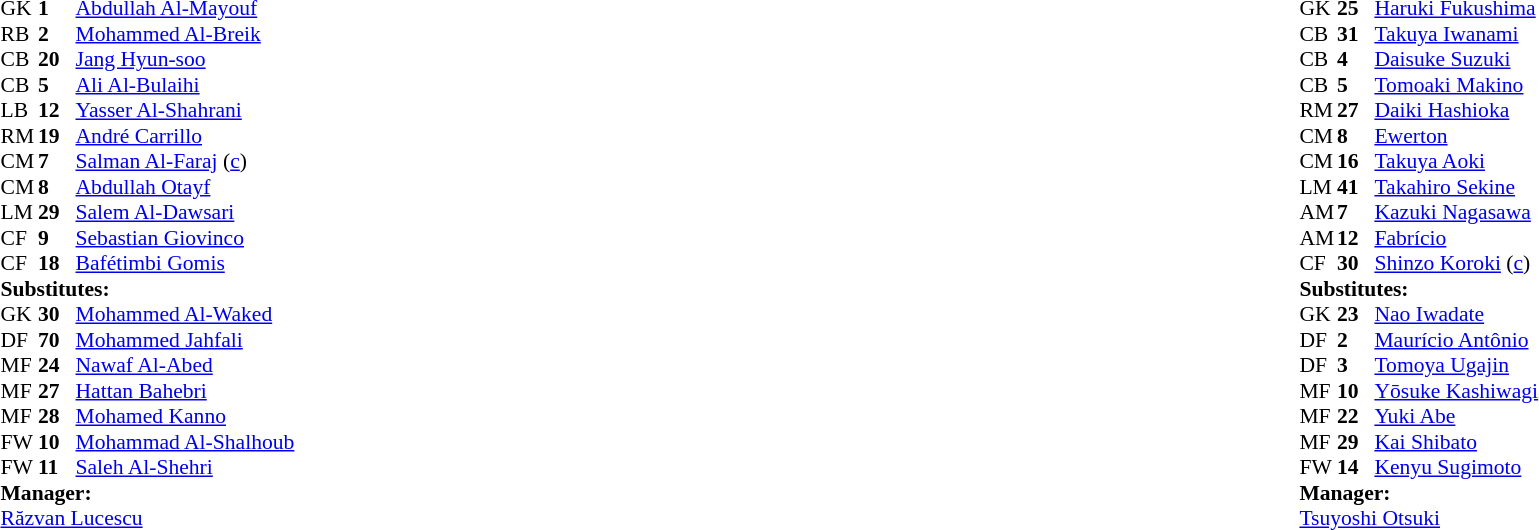<table width="100%">
<tr>
<td valign="top" width="40%"><br><table style="font-size:90%" cellspacing="0" cellpadding="0">
<tr>
<th width=25></th>
<th width=25></th>
</tr>
<tr>
<td>GK</td>
<td><strong>1</strong></td>
<td> <a href='#'>Abdullah Al-Mayouf</a></td>
</tr>
<tr>
<td>RB</td>
<td><strong>2</strong></td>
<td> <a href='#'>Mohammed Al-Breik</a></td>
</tr>
<tr>
<td>CB</td>
<td><strong>20</strong></td>
<td> <a href='#'>Jang Hyun-soo</a></td>
</tr>
<tr>
<td>CB</td>
<td><strong>5</strong></td>
<td> <a href='#'>Ali Al-Bulaihi</a></td>
<td></td>
</tr>
<tr>
<td>LB</td>
<td><strong>12</strong></td>
<td> <a href='#'>Yasser Al-Shahrani</a></td>
</tr>
<tr>
<td>RM</td>
<td><strong>19</strong></td>
<td> <a href='#'>André Carrillo</a></td>
</tr>
<tr>
<td>CM</td>
<td><strong>7</strong></td>
<td> <a href='#'>Salman Al-Faraj</a> (<a href='#'>c</a>)</td>
</tr>
<tr>
<td>CM</td>
<td><strong>8</strong></td>
<td> <a href='#'>Abdullah Otayf</a></td>
<td></td>
<td></td>
</tr>
<tr>
<td>LM</td>
<td><strong>29</strong></td>
<td> <a href='#'>Salem Al-Dawsari</a></td>
</tr>
<tr>
<td>CF</td>
<td><strong>9</strong></td>
<td> <a href='#'>Sebastian Giovinco</a></td>
<td></td>
<td></td>
</tr>
<tr>
<td>CF</td>
<td><strong>18</strong></td>
<td> <a href='#'>Bafétimbi Gomis</a></td>
</tr>
<tr>
<td colspan=3><strong>Substitutes:</strong></td>
</tr>
<tr>
<td>GK</td>
<td><strong>30</strong></td>
<td> <a href='#'>Mohammed Al-Waked</a></td>
</tr>
<tr>
<td>DF</td>
<td><strong>70</strong></td>
<td> <a href='#'>Mohammed Jahfali</a></td>
</tr>
<tr>
<td>MF</td>
<td><strong>24</strong></td>
<td> <a href='#'>Nawaf Al-Abed</a></td>
<td></td>
<td></td>
</tr>
<tr>
<td>MF</td>
<td><strong>27</strong></td>
<td> <a href='#'>Hattan Bahebri</a></td>
</tr>
<tr>
<td>MF</td>
<td><strong>28</strong></td>
<td> <a href='#'>Mohamed Kanno</a></td>
<td></td>
<td></td>
</tr>
<tr>
<td>FW</td>
<td><strong>10</strong></td>
<td> <a href='#'>Mohammad Al-Shalhoub</a></td>
</tr>
<tr>
<td>FW</td>
<td><strong>11</strong></td>
<td> <a href='#'>Saleh Al-Shehri</a></td>
</tr>
<tr>
<td colspan=3><strong>Manager:</strong></td>
</tr>
<tr>
<td colspan=3> <a href='#'>Răzvan Lucescu</a></td>
</tr>
</table>
</td>
<td valign="top"></td>
<td valign="top"></td>
<td valign="top" width="50%"><br><table style="font-size:90%; margin:auto" cellspacing="0" cellpadding="0">
<tr>
<th width=25></th>
<th width=25></th>
</tr>
<tr>
<td>GK</td>
<td><strong>25</strong></td>
<td> <a href='#'>Haruki Fukushima</a></td>
</tr>
<tr>
<td>CB</td>
<td><strong>31</strong></td>
<td> <a href='#'>Takuya Iwanami</a></td>
</tr>
<tr>
<td>CB</td>
<td><strong>4</strong></td>
<td> <a href='#'>Daisuke Suzuki</a></td>
</tr>
<tr>
<td>CB</td>
<td><strong>5</strong></td>
<td> <a href='#'>Tomoaki Makino</a></td>
</tr>
<tr>
<td>RM</td>
<td><strong>27</strong></td>
<td> <a href='#'>Daiki Hashioka</a></td>
</tr>
<tr>
<td>CM</td>
<td><strong>8</strong></td>
<td> <a href='#'>Ewerton</a></td>
</tr>
<tr>
<td>CM</td>
<td><strong>16</strong></td>
<td> <a href='#'>Takuya Aoki</a></td>
</tr>
<tr>
<td>LM</td>
<td><strong>41</strong></td>
<td> <a href='#'>Takahiro Sekine</a></td>
<td></td>
<td></td>
</tr>
<tr>
<td>AM</td>
<td><strong>7</strong></td>
<td> <a href='#'>Kazuki Nagasawa</a></td>
<td></td>
<td></td>
</tr>
<tr>
<td>AM</td>
<td><strong>12</strong></td>
<td> <a href='#'>Fabrício</a></td>
</tr>
<tr>
<td>CF</td>
<td><strong>30</strong></td>
<td> <a href='#'>Shinzo Koroki</a> (<a href='#'>c</a>)</td>
</tr>
<tr>
<td colspan=3><strong>Substitutes:</strong></td>
</tr>
<tr>
<td>GK</td>
<td><strong>23</strong></td>
<td> <a href='#'>Nao Iwadate</a></td>
</tr>
<tr>
<td>DF</td>
<td><strong>2</strong></td>
<td> <a href='#'>Maurício Antônio</a></td>
</tr>
<tr>
<td>DF</td>
<td><strong>3</strong></td>
<td> <a href='#'>Tomoya Ugajin</a></td>
<td></td>
<td></td>
</tr>
<tr>
<td>MF</td>
<td><strong>10</strong></td>
<td> <a href='#'>Yōsuke Kashiwagi</a></td>
</tr>
<tr>
<td>MF</td>
<td><strong>22</strong></td>
<td> <a href='#'>Yuki Abe</a></td>
</tr>
<tr>
<td>MF</td>
<td><strong>29</strong></td>
<td> <a href='#'>Kai Shibato</a></td>
</tr>
<tr>
<td>FW</td>
<td><strong>14</strong></td>
<td> <a href='#'>Kenyu Sugimoto</a></td>
<td></td>
<td></td>
</tr>
<tr>
<td colspan=3><strong>Manager:</strong></td>
</tr>
<tr>
<td colspan=3> <a href='#'>Tsuyoshi Otsuki</a></td>
</tr>
</table>
</td>
</tr>
</table>
